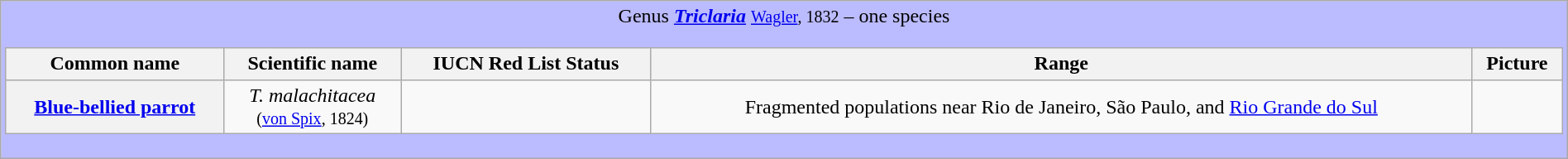<table class="wikitable" style="width:100%;text-align:center">
<tr>
<td colspan="100%" align="center" bgcolor="#BBBBFF">Genus <strong><em><a href='#'>Triclaria</a></em></strong> <small><a href='#'>Wagler</a>, 1832</small> – one species<br><table class="wikitable" style="width:100%;text-align:center">
<tr>
<th scope="col">Common name</th>
<th scope="col">Scientific name</th>
<th scope="col">IUCN Red List Status</th>
<th scope="col">Range</th>
<th scope="col">Picture</th>
</tr>
<tr>
<th scope="row"><a href='#'>Blue-bellied parrot</a></th>
<td><em>T. malachitacea</em> <br><small>(<a href='#'>von Spix</a>, 1824)</small></td>
<td></td>
<td>Fragmented populations near Rio de Janeiro, São Paulo, and <a href='#'>Rio Grande do Sul</a></td>
<td></td>
</tr>
</table>
</td>
</tr>
</table>
